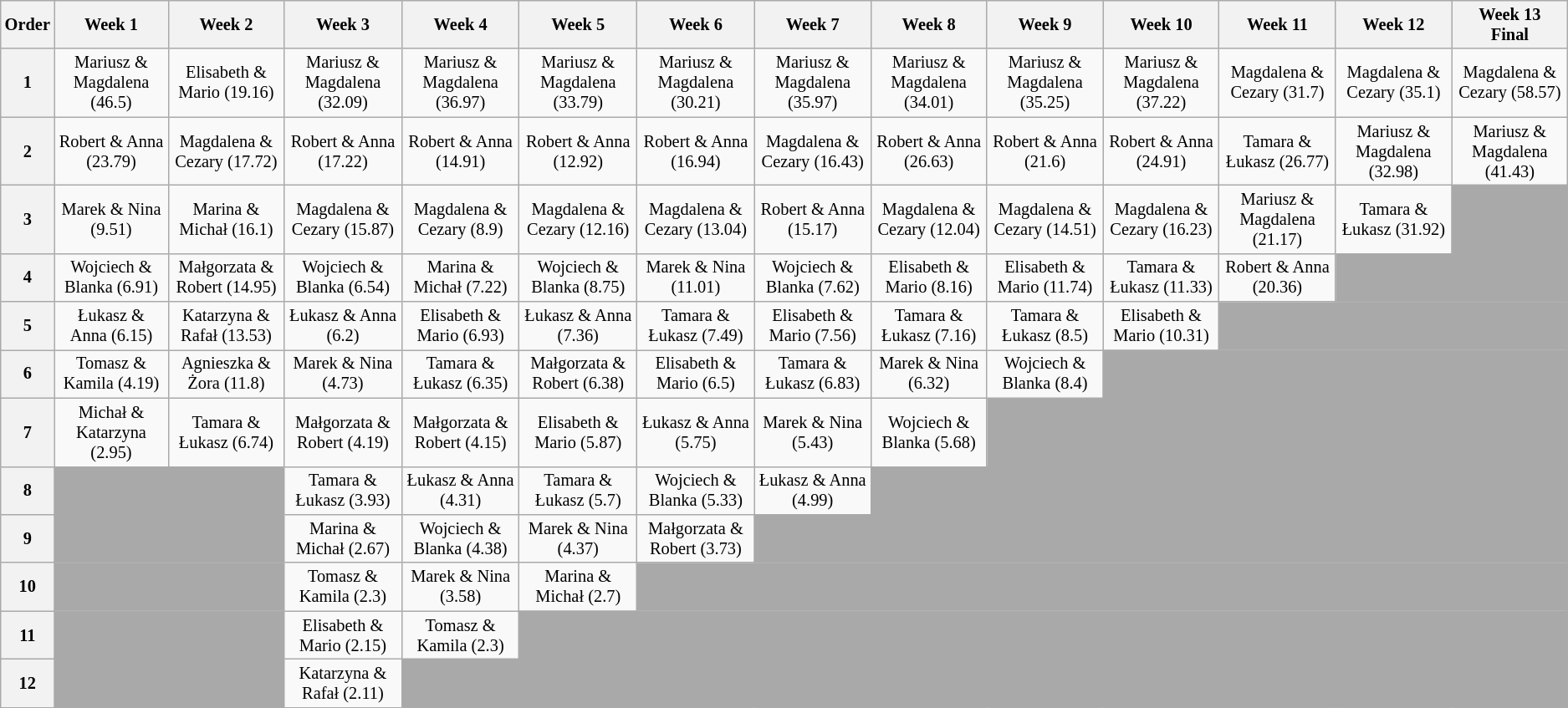<table class="wikitable" style="font-size:85%; text-align:center">
<tr>
<th>Order</th>
<th>Week 1</th>
<th>Week 2</th>
<th>Week 3</th>
<th>Week 4</th>
<th>Week 5</th>
<th>Week 6</th>
<th>Week 7</th>
<th>Week 8</th>
<th>Week 9</th>
<th>Week 10</th>
<th>Week 11</th>
<th>Week 12</th>
<th>Week 13<br>Final</th>
</tr>
<tr>
<th>1</th>
<td>Mariusz & Magdalena (46.5)</td>
<td>Elisabeth & Mario (19.16)</td>
<td>Mariusz & Magdalena (32.09)</td>
<td>Mariusz & Magdalena (36.97)</td>
<td>Mariusz & Magdalena (33.79)</td>
<td>Mariusz & Magdalena (30.21)</td>
<td>Mariusz & Magdalena (35.97)</td>
<td>Mariusz & Magdalena (34.01)</td>
<td>Mariusz & Magdalena (35.25)</td>
<td>Mariusz & Magdalena (37.22)</td>
<td>Magdalena & Cezary (31.7)</td>
<td>Magdalena & Cezary (35.1)</td>
<td>Magdalena & Cezary (58.57)</td>
</tr>
<tr>
<th>2</th>
<td>Robert & Anna (23.79)</td>
<td>Magdalena & Cezary (17.72)</td>
<td>Robert & Anna (17.22)</td>
<td>Robert & Anna (14.91)</td>
<td>Robert & Anna (12.92)</td>
<td>Robert & Anna (16.94)</td>
<td>Magdalena & Cezary (16.43)</td>
<td>Robert & Anna (26.63)</td>
<td>Robert & Anna (21.6)</td>
<td>Robert & Anna (24.91)</td>
<td>Tamara & Łukasz (26.77)</td>
<td>Mariusz & Magdalena (32.98)</td>
<td>Mariusz & Magdalena (41.43)</td>
</tr>
<tr>
<th>3</th>
<td>Marek & Nina (9.51)</td>
<td>Marina & Michał (16.1)</td>
<td>Magdalena & Cezary (15.87)</td>
<td>Magdalena & Cezary (8.9)</td>
<td>Magdalena & Cezary (12.16)</td>
<td>Magdalena & Cezary (13.04)</td>
<td>Robert & Anna (15.17)</td>
<td>Magdalena & Cezary (12.04)</td>
<td>Magdalena & Cezary (14.51)</td>
<td>Magdalena & Cezary (16.23)</td>
<td>Mariusz & Magdalena (21.17)</td>
<td>Tamara & Łukasz (31.92)</td>
<td style="background:darkgray" colspan=2></td>
</tr>
<tr>
<th>4</th>
<td>Wojciech & Blanka (6.91)</td>
<td>Małgorzata & Robert (14.95)</td>
<td>Wojciech & Blanka (6.54)</td>
<td>Marina & Michał (7.22)</td>
<td>Wojciech & Blanka (8.75)</td>
<td>Marek & Nina (11.01)</td>
<td>Wojciech & Blanka (7.62)</td>
<td>Elisabeth & Mario (8.16)</td>
<td>Elisabeth & Mario (11.74)</td>
<td>Tamara & Łukasz (11.33)</td>
<td>Robert & Anna (20.36)</td>
<td style="background:darkgray" colspan=3></td>
</tr>
<tr>
<th>5</th>
<td>Łukasz & Anna (6.15)</td>
<td>Katarzyna & Rafał (13.53)</td>
<td>Łukasz & Anna (6.2)</td>
<td>Elisabeth & Mario (6.93)</td>
<td>Łukasz & Anna (7.36)</td>
<td>Tamara & Łukasz (7.49)</td>
<td>Elisabeth & Mario (7.56)</td>
<td>Tamara & Łukasz (7.16)</td>
<td>Tamara & Łukasz (8.5)</td>
<td>Elisabeth & Mario (10.31)</td>
<td style="background:darkgray" colspan=4></td>
</tr>
<tr>
<th>6</th>
<td>Tomasz & Kamila (4.19)</td>
<td>Agnieszka & Żora (11.8)</td>
<td>Marek & Nina (4.73)</td>
<td>Tamara & Łukasz (6.35)</td>
<td>Małgorzata & Robert (6.38)</td>
<td>Elisabeth & Mario (6.5)</td>
<td>Tamara & Łukasz (6.83)</td>
<td>Marek & Nina (6.32)</td>
<td>Wojciech & Blanka (8.4)</td>
<td style="background:darkgray" colspan=5></td>
</tr>
<tr>
<th>7</th>
<td>Michał & Katarzyna (2.95)</td>
<td>Tamara & Łukasz (6.74)</td>
<td>Małgorzata & Robert (4.19)</td>
<td>Małgorzata & Robert (4.15)</td>
<td>Elisabeth & Mario (5.87)</td>
<td>Łukasz & Anna (5.75)</td>
<td>Marek & Nina (5.43)</td>
<td>Wojciech & Blanka (5.68)</td>
<td style="background:darkgray" colspan="6"></td>
</tr>
<tr>
<th>8</th>
<td style="background:darkgray" colspan="2"></td>
<td>Tamara & Łukasz (3.93)</td>
<td>Łukasz & Anna (4.31)</td>
<td>Tamara & Łukasz (5.7)</td>
<td>Wojciech & Blanka (5.33)</td>
<td>Łukasz & Anna (4.99)</td>
<td style="background:darkgray" colspan="7"></td>
</tr>
<tr>
<th>9</th>
<td style="background:darkgray" colspan="2"></td>
<td>Marina & Michał (2.67)</td>
<td>Wojciech & Blanka (4.38)</td>
<td>Marek & Nina (4.37)</td>
<td>Małgorzata & Robert (3.73)</td>
<td style="background:darkgray" colspan="8"></td>
</tr>
<tr>
<th>10</th>
<td style="background:darkgray" colspan="2"></td>
<td>Tomasz & Kamila (2.3)</td>
<td>Marek & Nina (3.58)</td>
<td>Marina & Michał (2.7)</td>
<td style="background:darkgray" colspan="9"></td>
</tr>
<tr>
<th>11</th>
<td style="background:darkgray" colspan="2"></td>
<td>Elisabeth & Mario (2.15)</td>
<td>Tomasz & Kamila (2.3)</td>
<td style="background:darkgray" colspan="10"></td>
</tr>
<tr>
<th>12</th>
<td style="background:darkgray" colspan="2"></td>
<td>Katarzyna & Rafał (2.11)</td>
<td style="background:darkgray" colspan="11"></td>
</tr>
</table>
